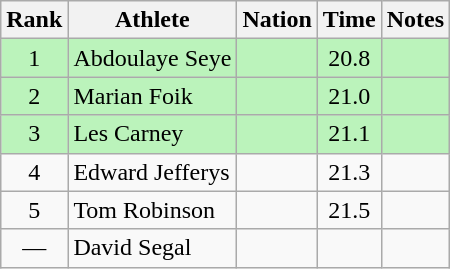<table class="wikitable sortable" style="text-align:center">
<tr>
<th>Rank</th>
<th>Athlete</th>
<th>Nation</th>
<th>Time</th>
<th>Notes</th>
</tr>
<tr bgcolor=bbf3bb>
<td>1</td>
<td align=left>Abdoulaye Seye</td>
<td align=left></td>
<td>20.8</td>
<td></td>
</tr>
<tr bgcolor=bbf3bb>
<td>2</td>
<td align=left>Marian Foik</td>
<td align=left></td>
<td>21.0</td>
<td></td>
</tr>
<tr bgcolor=bbf3bb>
<td>3</td>
<td align=left>Les Carney</td>
<td align=left></td>
<td>21.1</td>
<td></td>
</tr>
<tr>
<td>4</td>
<td align=left>Edward Jefferys</td>
<td align=left></td>
<td>21.3</td>
<td></td>
</tr>
<tr>
<td>5</td>
<td align=left>Tom Robinson</td>
<td align=left></td>
<td>21.5</td>
<td></td>
</tr>
<tr>
<td data-sort-value=6>—</td>
<td align=left>David Segal</td>
<td align=left></td>
<td data-sort-value=99.9></td>
<td></td>
</tr>
</table>
